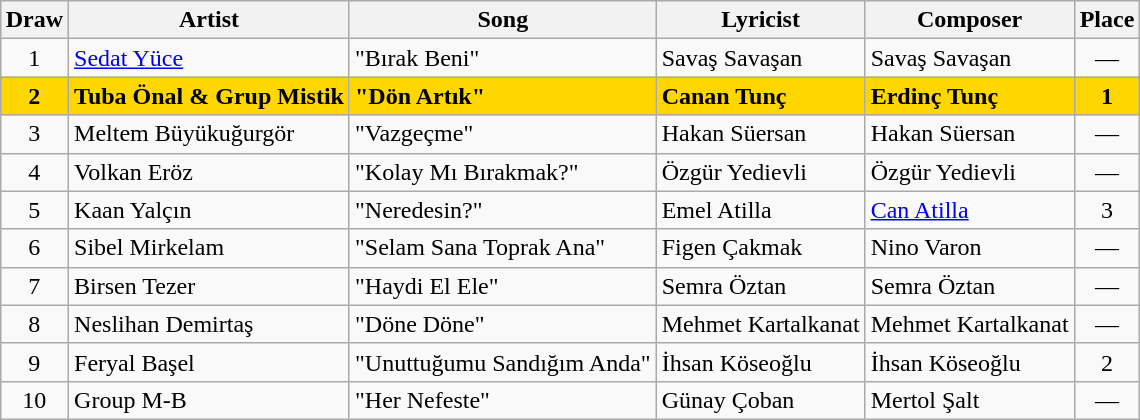<table class="sortable wikitable" style="margin: 1em auto 1em auto; text-align:center">
<tr>
<th>Draw</th>
<th>Artist</th>
<th>Song</th>
<th>Lyricist</th>
<th>Composer</th>
<th>Place</th>
</tr>
<tr>
<td>1</td>
<td align="left"><a href='#'>Sedat Yüce</a></td>
<td align="left">"Bırak Beni"</td>
<td align="left">Savaş Savaşan</td>
<td align="left">Savaş Savaşan</td>
<td>—</td>
</tr>
<tr style="background:gold; font-weight:bold;">
<td>2</td>
<td align="left">Tuba Önal & Grup Mistik</td>
<td align="left">"Dön Artık"</td>
<td align="left">Canan Tunç</td>
<td align="left">Erdinç Tunç</td>
<td>1</td>
</tr>
<tr>
<td>3</td>
<td align="left">Meltem Büyükuğurgör</td>
<td align="left">"Vazgeçme"</td>
<td align="left">Hakan Süersan</td>
<td align="left">Hakan Süersan</td>
<td>—</td>
</tr>
<tr>
<td>4</td>
<td align="left">Volkan Eröz</td>
<td align="left">"Kolay Mı Bırakmak?"</td>
<td align="left">Özgür Yedievli</td>
<td align="left">Özgür Yedievli</td>
<td>—</td>
</tr>
<tr>
<td>5</td>
<td align="left">Kaan Yalçın</td>
<td align="left">"Neredesin?"</td>
<td align="left">Emel Atilla</td>
<td align="left"><a href='#'>Can Atilla</a></td>
<td>3</td>
</tr>
<tr>
<td>6</td>
<td align="left">Sibel Mirkelam</td>
<td align="left">"Selam Sana Toprak Ana"</td>
<td align="left">Figen Çakmak</td>
<td align="left">Nino Varon</td>
<td>—</td>
</tr>
<tr>
<td>7</td>
<td align="left">Birsen Tezer</td>
<td align="left">"Haydi El Ele"</td>
<td align="left">Semra Öztan</td>
<td align="left">Semra Öztan</td>
<td>—</td>
</tr>
<tr>
<td>8</td>
<td align="left">Neslihan Demirtaş</td>
<td align="left">"Döne Döne"</td>
<td align="left">Mehmet Kartalkanat</td>
<td align="left">Mehmet Kartalkanat</td>
<td>—</td>
</tr>
<tr>
<td>9</td>
<td align="left">Feryal Başel</td>
<td align="left">"Unuttuğumu Sandığım Anda"</td>
<td align="left">İhsan Köseoğlu</td>
<td align="left">İhsan Köseoğlu</td>
<td>2</td>
</tr>
<tr>
<td>10</td>
<td align="left">Group M-B</td>
<td align="left">"Her Nefeste"</td>
<td align="left">Günay Çoban</td>
<td align="left">Mertol Şalt</td>
<td>—</td>
</tr>
</table>
